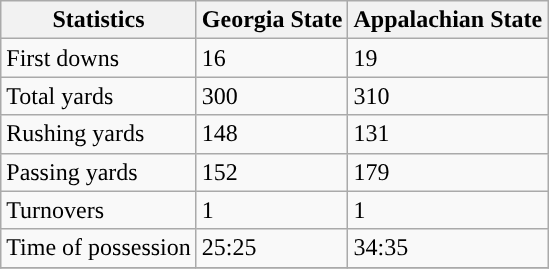<table class="wikitable">
<tr>
<th>Statistics</th>
<th>Georgia State</th>
<th>Appalachian State</th>
</tr>
<tr>
<td>First downs</td>
<td>16</td>
<td>19</td>
</tr>
<tr>
<td>Total yards</td>
<td>300</td>
<td>310</td>
</tr>
<tr>
<td>Rushing yards</td>
<td>148</td>
<td>131</td>
</tr>
<tr>
<td>Passing yards</td>
<td>152</td>
<td>179</td>
</tr>
<tr>
<td>Turnovers</td>
<td>1</td>
<td>1</td>
</tr>
<tr>
<td>Time of possession</td>
<td>25:25</td>
<td>34:35</td>
</tr>
<tr>
</tr>
</table>
